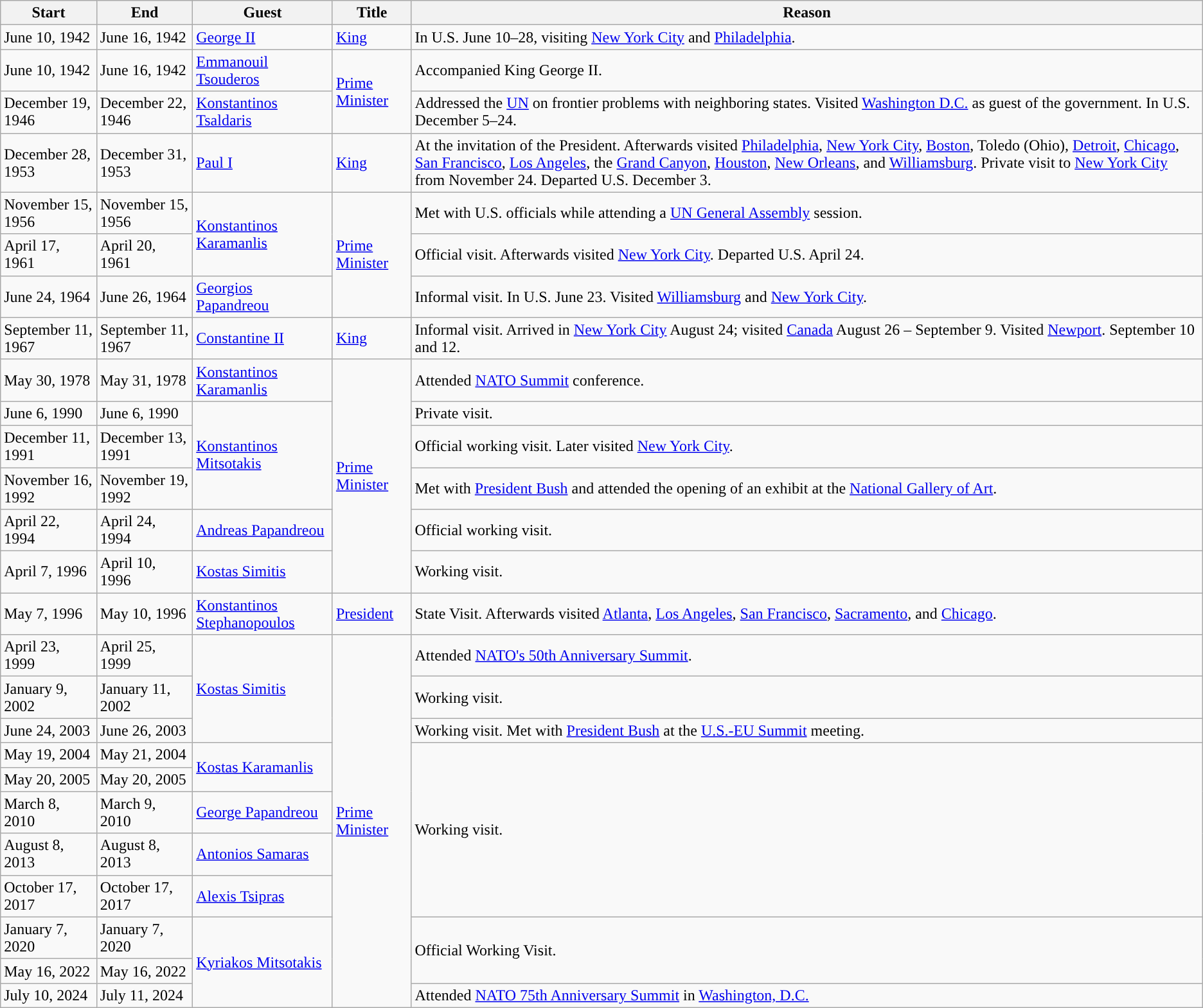<table class="wikitable sortable">
<tr>
<th>Start</th>
<th>End</th>
<th>Guest</th>
<th>Title</th>
<th>Reason</th>
</tr>
<tr>
<td>June 10, 1942</td>
<td>June 16, 1942</td>
<td><a href='#'>George II</a></td>
<td><a href='#'>King</a></td>
<td>In U.S. June 10–28, visiting <a href='#'>New York City</a> and <a href='#'>Philadelphia</a>.</td>
</tr>
<tr>
<td>June 10, 1942</td>
<td>June 16, 1942</td>
<td><a href='#'>Emmanouil Tsouderos</a></td>
<td rowspan=2><a href='#'>Prime Minister</a></td>
<td>Accompanied King George II.</td>
</tr>
<tr>
<td>December 19, 1946</td>
<td>December 22, 1946</td>
<td><a href='#'>Konstantinos Tsaldaris</a></td>
<td>Addressed the <a href='#'>UN</a> on frontier problems with neighboring states. Visited <a href='#'>Washington D.C.</a> as guest of the government. In U.S. December 5–24.</td>
</tr>
<tr>
<td>December 28, 1953</td>
<td>December 31, 1953</td>
<td><a href='#'>Paul I</a></td>
<td><a href='#'>King</a></td>
<td>At the invitation of the President. Afterwards visited <a href='#'>Philadelphia</a>, <a href='#'>New York City</a>, <a href='#'>Boston</a>, Toledo (Ohio), <a href='#'>Detroit</a>, <a href='#'>Chicago</a>, <a href='#'>San Francisco</a>, <a href='#'>Los Angeles</a>, the <a href='#'>Grand Canyon</a>, <a href='#'>Houston</a>, <a href='#'>New Orleans</a>, and <a href='#'>Williamsburg</a>. Private visit to <a href='#'>New York City</a> from November 24. Departed U.S. December 3.</td>
</tr>
<tr>
<td>November 15, 1956</td>
<td>November 15, 1956</td>
<td rowspan=2><a href='#'>Konstantinos Karamanlis</a></td>
<td rowspan=3><a href='#'>Prime Minister</a></td>
<td>Met with U.S. officials while attending a <a href='#'>UN General Assembly</a> session.</td>
</tr>
<tr>
<td>April 17, 1961</td>
<td>April 20, 1961</td>
<td>Official visit. Afterwards visited <a href='#'>New York City</a>. Departed U.S. April 24.</td>
</tr>
<tr>
<td>June 24, 1964</td>
<td>June 26, 1964</td>
<td><a href='#'>Georgios Papandreou</a></td>
<td>Informal visit. In U.S. June 23. Visited <a href='#'>Williamsburg</a> and <a href='#'>New York City</a>.</td>
</tr>
<tr>
<td>September 11, 1967</td>
<td>September 11, 1967</td>
<td><a href='#'>Constantine II</a></td>
<td><a href='#'>King</a></td>
<td>Informal visit. Arrived in <a href='#'>New York City</a> August 24; visited <a href='#'>Canada</a> August 26 – September 9. Visited <a href='#'>Newport</a>. September 10 and 12.</td>
</tr>
<tr>
<td>May 30, 1978</td>
<td>May 31, 1978</td>
<td><a href='#'>Konstantinos Karamanlis</a></td>
<td rowspan=6><a href='#'>Prime Minister</a></td>
<td>Attended <a href='#'>NATO Summit</a> conference.</td>
</tr>
<tr>
<td>June 6, 1990</td>
<td>June 6, 1990</td>
<td rowspan=3><a href='#'>Konstantinos Mitsotakis</a></td>
<td>Private visit.</td>
</tr>
<tr>
<td>December 11, 1991</td>
<td>December 13, 1991</td>
<td>Official working visit. Later visited <a href='#'>New York City</a>.</td>
</tr>
<tr>
<td>November 16, 1992</td>
<td>November 19, 1992</td>
<td>Met with <a href='#'>President Bush</a> and attended the opening of an exhibit at the <a href='#'>National Gallery of Art</a>.</td>
</tr>
<tr>
<td>April 22, 1994</td>
<td>April 24, 1994</td>
<td><a href='#'>Andreas Papandreou</a></td>
<td>Official working visit.</td>
</tr>
<tr>
<td>April 7, 1996</td>
<td>April 10, 1996</td>
<td><a href='#'>Kostas Simitis</a></td>
<td>Working visit.</td>
</tr>
<tr>
<td>May 7, 1996</td>
<td>May 10, 1996</td>
<td><a href='#'>Konstantinos Stephanopoulos</a></td>
<td><a href='#'>President</a></td>
<td>State Visit. Afterwards visited <a href='#'>Atlanta</a>, <a href='#'>Los Angeles</a>, <a href='#'>San Francisco</a>, <a href='#'>Sacramento</a>, and <a href='#'>Chicago</a>.</td>
</tr>
<tr>
<td>April 23, 1999</td>
<td>April 25, 1999</td>
<td rowspan=3><a href='#'>Kostas Simitis</a></td>
<td rowspan=11><a href='#'>Prime Minister</a></td>
<td>Attended <a href='#'>NATO's 50th Anniversary Summit</a>.</td>
</tr>
<tr>
<td>January 9, 2002</td>
<td>January 11, 2002</td>
<td>Working visit.</td>
</tr>
<tr>
<td>June 24, 2003</td>
<td>June 26, 2003</td>
<td>Working visit. Met with <a href='#'>President Bush</a> at the <a href='#'>U.S.-EU Summit</a> meeting.</td>
</tr>
<tr>
<td>May 19, 2004</td>
<td>May 21, 2004</td>
<td rowspan=2><a href='#'>Kostas Karamanlis</a></td>
<td rowspan=5>Working visit.</td>
</tr>
<tr>
<td>May 20, 2005</td>
<td>May 20, 2005</td>
</tr>
<tr>
<td>March 8, 2010</td>
<td>March 9, 2010</td>
<td><a href='#'>George Papandreou</a></td>
</tr>
<tr>
<td>August 8, 2013</td>
<td>August 8, 2013</td>
<td><a href='#'>Antonios Samaras</a></td>
</tr>
<tr>
<td>October 17, 2017</td>
<td>October 17, 2017</td>
<td><a href='#'>Alexis Tsipras</a></td>
</tr>
<tr>
<td>January 7, 2020</td>
<td>January 7, 2020</td>
<td rowspan=3><a href='#'>Kyriakos Mitsotakis</a></td>
<td rowspan=2>Official Working Visit.</td>
</tr>
<tr>
<td>May 16, 2022</td>
<td>May 16, 2022</td>
</tr>
<tr>
<td>July 10, 2024</td>
<td>July 11, 2024</td>
<td>Attended <a href='#'>NATO 75th Anniversary Summit</a> in <a href='#'>Washington, D.C.</a></td>
</tr>
</table>
